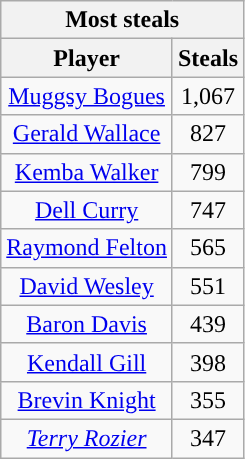<table class="wikitable sortable" style="text-align:center">
<tr>
<th colspan="2" style="text-align:center; ">Most steals</th>
</tr>
<tr>
<th style="text-align:center; ">Player</th>
<th style="text-align:center; ">Steals</th>
</tr>
<tr>
<td><a href='#'>Muggsy Bogues</a></td>
<td>1,067</td>
</tr>
<tr>
<td><a href='#'>Gerald Wallace</a></td>
<td>827</td>
</tr>
<tr>
<td><a href='#'>Kemba Walker</a></td>
<td>799</td>
</tr>
<tr>
<td><a href='#'>Dell Curry</a></td>
<td>747</td>
</tr>
<tr>
<td><a href='#'>Raymond Felton</a></td>
<td>565</td>
</tr>
<tr>
<td><a href='#'>David Wesley</a></td>
<td>551</td>
</tr>
<tr>
<td><a href='#'>Baron Davis</a></td>
<td>439</td>
</tr>
<tr>
<td><a href='#'>Kendall Gill</a></td>
<td>398</td>
</tr>
<tr>
<td><a href='#'>Brevin Knight</a></td>
<td>355</td>
</tr>
<tr>
<td><em><a href='#'>Terry Rozier</a></em></td>
<td>347</td>
</tr>
</table>
